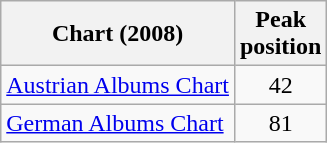<table class="wikitable sortable">
<tr>
<th>Chart (2008)</th>
<th>Peak<br>position</th>
</tr>
<tr>
<td><a href='#'>Austrian Albums Chart</a></td>
<td style="text-align:center;">42</td>
</tr>
<tr>
<td><a href='#'>German Albums Chart</a></td>
<td style="text-align:center;">81</td>
</tr>
</table>
